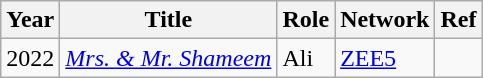<table class="wikitable sortable plainrowheaders">
<tr style="text-align:center;">
<th scope="col">Year</th>
<th scope="col">Title</th>
<th scope="col">Role</th>
<th scope="col">Network</th>
<th scope="col">Ref</th>
</tr>
<tr>
<td>2022</td>
<td><em><a href='#'>Mrs. & Mr. Shameem</a></em></td>
<td>Ali</td>
<td><a href='#'>ZEE5</a></td>
<td></td>
</tr>
</table>
